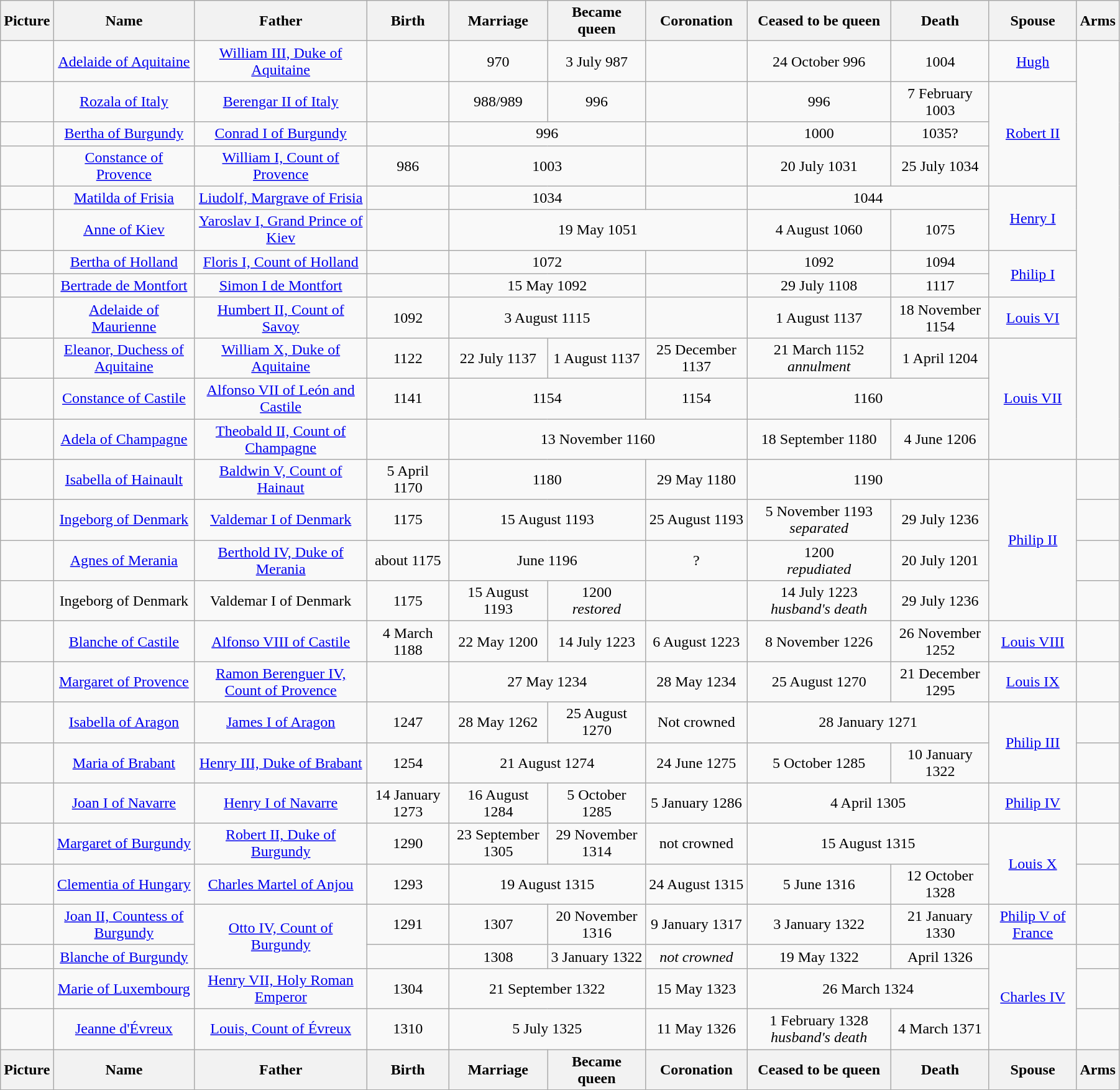<table width=95% class="wikitable" style="text-align:center">
<tr>
<th>Picture</th>
<th>Name</th>
<th>Father</th>
<th>Birth</th>
<th>Marriage</th>
<th>Became queen</th>
<th>Coronation</th>
<th>Ceased to be queen</th>
<th>Death</th>
<th>Spouse</th>
<th>Arms</th>
</tr>
<tr>
<td align=center></td>
<td align=center><a href='#'>Adelaide of Aquitaine</a></td>
<td align="center"><a href='#'>William III, Duke of Aquitaine</a></td>
<td align="center"></td>
<td align="center">970</td>
<td align="center">3 July 987</td>
<td align="center"></td>
<td align="center">24 October 996</td>
<td align="center">1004</td>
<td align="center"><a href='#'>Hugh</a></td>
</tr>
<tr>
<td align=center></td>
<td align=center><a href='#'>Rozala of Italy</a></td>
<td align"center"><a href='#'>Berengar II of Italy</a></td>
<td align="center"></td>
<td align="center">988/989</td>
<td align="center">996</td>
<td align="center"></td>
<td align="center">996</td>
<td align="center">7 February 1003</td>
<td align="center" rowspan="3"><a href='#'>Robert II</a></td>
</tr>
<tr>
<td align=center></td>
<td align=center><a href='#'>Bertha of Burgundy</a></td>
<td align="center"><a href='#'>Conrad I of Burgundy</a></td>
<td align="center"></td>
<td align="center" colspan="2">996</td>
<td align="center"></td>
<td align="center">1000</td>
<td align="center">1035?</td>
</tr>
<tr>
<td align=center></td>
<td align="center"><a href='#'>Constance of Provence</a></td>
<td align="center"><a href='#'>William I, Count of Provence</a></td>
<td align="center">986</td>
<td align="center" colspan="2">1003</td>
<td align="center"></td>
<td align="center">20 July 1031</td>
<td align="center">25 July 1034</td>
</tr>
<tr>
<td align=center></td>
<td align=center><a href='#'>Matilda of Frisia</a></td>
<td align="center"><a href='#'>Liudolf, Margrave of Frisia</a></td>
<td align="center"></td>
<td align="center" colspan="2">1034</td>
<td align="center"></td>
<td align="center" colspan="2">1044</td>
<td align="center" rowspan="2"><a href='#'>Henry I</a></td>
</tr>
<tr>
<td align=center></td>
<td align="center"><a href='#'>Anne of Kiev</a></td>
<td align="center"><a href='#'>Yaroslav I, Grand Prince of Kiev</a></td>
<td align="center"></td>
<td align="center" colspan="3">19 May 1051</td>
<td align="center">4 August 1060</td>
<td align="center">1075</td>
</tr>
<tr>
<td align=center></td>
<td align="center"><a href='#'>Bertha of Holland</a></td>
<td align="center"><a href='#'>Floris I, Count of Holland</a></td>
<td align="center"></td>
<td align="center" colspan="2">1072</td>
<td align="center"></td>
<td align="center">1092</td>
<td align="center">1094</td>
<td align="center" rowspan="2"><a href='#'>Philip I</a></td>
</tr>
<tr>
<td align=center></td>
<td align="center"><a href='#'>Bertrade de Montfort</a></td>
<td align="center"><a href='#'>Simon I de Montfort</a></td>
<td align="center"></td>
<td align="center" colspan="2">15 May 1092</td>
<td align="center"></td>
<td align="center">29 July 1108</td>
<td align="center">1117</td>
</tr>
<tr>
<td align=center></td>
<td align=center><a href='#'>Adelaide of Maurienne</a></td>
<td align="center"><a href='#'>Humbert II, Count of Savoy</a></td>
<td align="center">1092</td>
<td align="center" colspan="2">3 August 1115</td>
<td align="center"></td>
<td align="center">1 August 1137</td>
<td align="center">18 November 1154</td>
<td align="center"><a href='#'>Louis VI</a></td>
</tr>
<tr>
<td align=center></td>
<td align="center"><a href='#'>Eleanor, Duchess of Aquitaine</a></td>
<td align="center"><a href='#'>William X, Duke of Aquitaine</a></td>
<td align="center">1122</td>
<td align="center">22 July 1137</td>
<td align="center">1 August 1137</td>
<td align="center">25 December 1137</td>
<td align="center">21 March 1152 <br><em>annulment</em></td>
<td align="center">1 April 1204</td>
<td align="center" rowspan="3"><a href='#'>Louis VII</a></td>
</tr>
<tr>
<td align=center></td>
<td align=center><a href='#'>Constance of Castile</a></td>
<td align="center"><a href='#'>Alfonso VII of León and Castile</a></td>
<td align="center">1141</td>
<td align="center" colspan="2">1154</td>
<td align="center">1154</td>
<td align="center" colspan="2">1160</td>
</tr>
<tr>
<td align=center></td>
<td align="center"><a href='#'>Adela of Champagne</a></td>
<td align="center"><a href='#'>Theobald II, Count of Champagne</a></td>
<td align="center"></td>
<td align="center" colspan="3">13 November 1160</td>
<td align="center">18 September 1180</td>
<td align="center">4 June 1206</td>
</tr>
<tr>
<td align=center></td>
<td align="center"><a href='#'>Isabella of Hainault</a></td>
<td align="center"><a href='#'>Baldwin V, Count of Hainaut</a></td>
<td align="center">5 April 1170</td>
<td align="center" colspan="2">1180</td>
<td align="center">29 May 1180</td>
<td align="center" colspan="2">1190</td>
<td align="center" rowspan="4"><a href='#'>Philip II</a></td>
<td> </td>
</tr>
<tr>
<td align=center></td>
<td align=center><a href='#'>Ingeborg of Denmark</a></td>
<td align="center"><a href='#'>Valdemar I of Denmark</a></td>
<td align="center">1175</td>
<td align="center" colspan="2">15 August 1193</td>
<td align="center">25 August 1193</td>
<td align="center">5 November 1193<br><em>separated</em></td>
<td align="center">29 July 1236</td>
<td> </td>
</tr>
<tr>
<td align=center></td>
<td align="center"><a href='#'>Agnes of Merania</a></td>
<td align="center"><a href='#'>Berthold IV, Duke of Merania</a></td>
<td align="center">about 1175</td>
<td align="center" colspan="2">June 1196</td>
<td align="center">?</td>
<td align="center">1200<br><em>repudiated</em></td>
<td align="center">20 July 1201</td>
<td> </td>
</tr>
<tr>
<td align=center></td>
<td align=center>Ingeborg of Denmark</td>
<td align="center">Valdemar I of Denmark</td>
<td align="center">1175</td>
<td align="center">15 August 1193</td>
<td align="center">1200<br><em>restored</em></td>
<td></td>
<td align="center">14 July 1223<br><em>husband's death</em></td>
<td align="center">29 July 1236</td>
<td> </td>
</tr>
<tr>
<td align=cent></td>
<td align=center><a href='#'>Blanche of Castile</a></td>
<td align="center"><a href='#'>Alfonso VIII of Castile</a></td>
<td align="center">4 March 1188</td>
<td align="center">22 May 1200</td>
<td align="center">14 July 1223</td>
<td align="center">6 August 1223</td>
<td align="center">8 November 1226</td>
<td align="center">26 November 1252</td>
<td align="center"><a href='#'>Louis VIII</a></td>
<td> </td>
</tr>
<tr>
<td align=center></td>
<td align="center"><a href='#'>Margaret of Provence</a></td>
<td align="center"><a href='#'>Ramon Berenguer IV, Count of Provence</a></td>
<td align="center"></td>
<td align="center" colspan="2">27 May 1234</td>
<td align="center">28 May 1234</td>
<td align="center">25 August 1270</td>
<td align="center">21 December 1295</td>
<td align="center"><a href='#'>Louis IX</a></td>
<td> </td>
</tr>
<tr>
<td align=center></td>
<td align="center"><a href='#'>Isabella of Aragon</a></td>
<td align="center"><a href='#'>James I of Aragon</a></td>
<td align="center">1247</td>
<td align="center">28 May 1262</td>
<td align="center">25 August 1270</td>
<td align="center">Not crowned</td>
<td align="center" colspan="2">28 January 1271</td>
<td align="center" rowspan="2"><a href='#'>Philip III</a></td>
<td> </td>
</tr>
<tr>
<td align=center></td>
<td align="center"><a href='#'>Maria of Brabant</a></td>
<td align="center"><a href='#'>Henry III, Duke of Brabant</a></td>
<td align="center">1254</td>
<td align="center" colspan="2">21 August 1274</td>
<td align="center">24 June 1275</td>
<td align="center">5 October 1285</td>
<td align="center">10 January 1322</td>
<td></td>
</tr>
<tr>
<td align=center></td>
<td align="center"><a href='#'>Joan I of Navarre</a></td>
<td align="center"><a href='#'>Henry I of Navarre</a></td>
<td align="center">14 January 1273</td>
<td align="center">16 August 1284</td>
<td align="center">5 October 1285</td>
<td align="center">5 January 1286</td>
<td align="center" colspan="2">4 April 1305</td>
<td align="center"><a href='#'>Philip IV</a></td>
<td></td>
</tr>
<tr>
<td align=center></td>
<td align=center><a href='#'>Margaret of Burgundy</a></td>
<td align="center"><a href='#'>Robert II, Duke of Burgundy</a></td>
<td align="center">1290</td>
<td align="center">23 September 1305</td>
<td align="center">29 November 1314</td>
<td align="center">not crowned</td>
<td align="center" colspan="2">15 August 1315</td>
<td align="center" rowspan="2"><a href='#'>Louis X</a></td>
<td></td>
</tr>
<tr>
<td align=center></td>
<td align="center"><a href='#'>Clementia of Hungary</a></td>
<td align="center"><a href='#'>Charles Martel of Anjou</a></td>
<td align="center">1293</td>
<td align="center" colspan="2">19 August 1315</td>
<td align="center">24 August 1315</td>
<td align="center">5 June 1316</td>
<td align="center">12 October 1328</td>
<td></td>
</tr>
<tr>
<td align=center></td>
<td align="center"><a href='#'>Joan II, Countess of Burgundy</a></td>
<td align="center" rowspan=2><a href='#'>Otto IV, Count of Burgundy</a></td>
<td align="center">1291</td>
<td align="center">1307</td>
<td align="center">20 November 1316</td>
<td align="center">9 January 1317</td>
<td align="center">3 January 1322</td>
<td align="center">21 January 1330</td>
<td align="center"><a href='#'>Philip V of France</a></td>
<td></td>
</tr>
<tr>
<td align=center></td>
<td align="center"><a href='#'>Blanche of Burgundy</a></td>
<td align="center"></td>
<td align="center">1308</td>
<td align="center">3 January 1322</td>
<td align="center"><em>not crowned</em></td>
<td align="center">19 May 1322</td>
<td align="center">April 1326</td>
<td align="center" rowspan="3"><a href='#'>Charles IV</a></td>
<td></td>
</tr>
<tr>
<td align=center></td>
<td align=center><a href='#'>Marie of Luxembourg</a></td>
<td align="center"><a href='#'>Henry VII, Holy Roman Emperor</a></td>
<td align="center">1304</td>
<td align="center" colspan="2">21 September 1322</td>
<td align="center">15 May 1323</td>
<td align="center" colspan="2">26 March 1324</td>
<td></td>
</tr>
<tr>
<td align=center></td>
<td align=center><a href='#'>Jeanne d'Évreux</a></td>
<td align="center"><a href='#'>Louis, Count of Évreux</a></td>
<td align="center">1310</td>
<td align="center" colspan="2">5 July 1325</td>
<td align="center">11 May 1326</td>
<td align="center">1 February 1328 <em>husband's death</em></td>
<td align="center">4 March 1371</td>
<td></td>
</tr>
<tr>
<th>Picture</th>
<th>Name</th>
<th>Father</th>
<th>Birth</th>
<th>Marriage</th>
<th>Became queen</th>
<th>Coronation</th>
<th>Ceased to be queen</th>
<th>Death</th>
<th>Spouse</th>
<th>Arms</th>
</tr>
</table>
